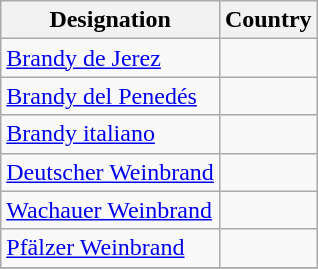<table class="wikitable">
<tr>
<th>Designation</th>
<th>Country</th>
</tr>
<tr>
<td><a href='#'>Brandy de Jerez</a></td>
<td></td>
</tr>
<tr>
<td><a href='#'>Brandy del Penedés</a></td>
<td></td>
</tr>
<tr>
<td><a href='#'>Brandy italiano</a></td>
<td></td>
</tr>
<tr>
<td><a href='#'>Deutscher Weinbrand</a></td>
<td></td>
</tr>
<tr>
<td><a href='#'>Wachauer Weinbrand</a></td>
<td></td>
</tr>
<tr>
<td><a href='#'>Pfälzer Weinbrand</a></td>
<td></td>
</tr>
<tr>
</tr>
</table>
